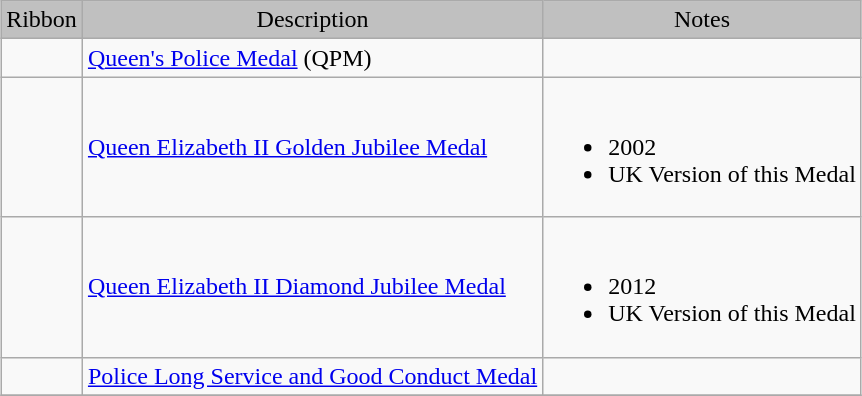<table class="wikitable" style="margin:1em auto;">
<tr style="background:silver;" align="center">
<td>Ribbon</td>
<td>Description</td>
<td>Notes</td>
</tr>
<tr>
<td></td>
<td><a href='#'>Queen's Police Medal</a> (QPM)</td>
<td></td>
</tr>
<tr>
<td></td>
<td><a href='#'>Queen Elizabeth II Golden Jubilee Medal</a></td>
<td><br><ul><li>2002</li><li>UK Version of this Medal</li></ul></td>
</tr>
<tr>
<td></td>
<td><a href='#'>Queen Elizabeth II Diamond Jubilee Medal</a></td>
<td><br><ul><li>2012</li><li>UK Version of this Medal</li></ul></td>
</tr>
<tr>
<td></td>
<td><a href='#'>Police Long Service and Good Conduct Medal</a></td>
<td></td>
</tr>
<tr>
</tr>
</table>
